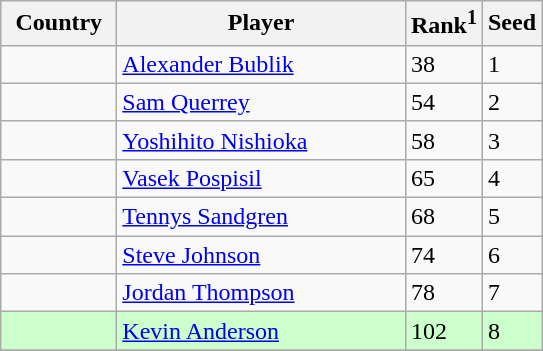<table class="wikitable" border="1">
<tr>
<th width="70">Country</th>
<th width="185">Player</th>
<th>Rank<sup>1</sup></th>
<th>Seed</th>
</tr>
<tr>
<td></td>
<td><a href='#'>Alexander Bublik</a></td>
<td>38</td>
<td>1</td>
</tr>
<tr>
<td></td>
<td><a href='#'>Sam Querrey</a></td>
<td>54</td>
<td>2</td>
</tr>
<tr>
<td></td>
<td><a href='#'>Yoshihito Nishioka</a></td>
<td>58</td>
<td>3</td>
</tr>
<tr>
<td></td>
<td><a href='#'>Vasek Pospisil</a></td>
<td>65</td>
<td>4</td>
</tr>
<tr>
<td></td>
<td><a href='#'>Tennys Sandgren</a></td>
<td>68</td>
<td>5</td>
</tr>
<tr>
<td></td>
<td><a href='#'>Steve Johnson</a></td>
<td>74</td>
<td>6</td>
</tr>
<tr>
<td></td>
<td><a href='#'>Jordan Thompson</a></td>
<td>78</td>
<td>7</td>
</tr>
<tr bgcolor=#cfc>
<td></td>
<td><a href='#'>Kevin Anderson</a></td>
<td>102</td>
<td>8</td>
</tr>
<tr>
</tr>
</table>
